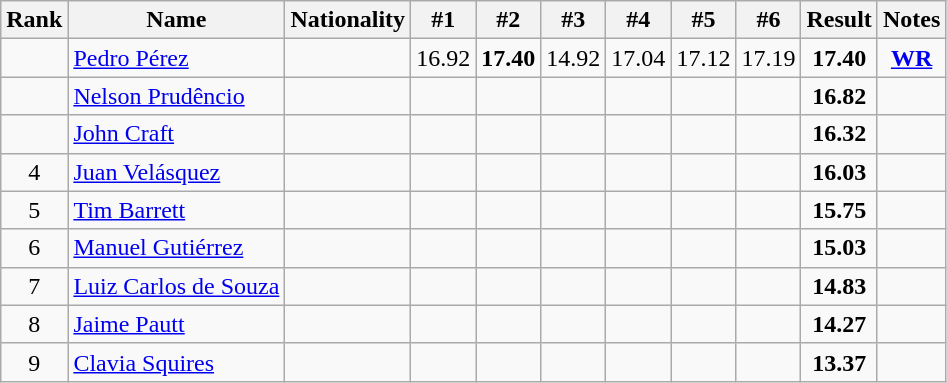<table class="wikitable sortable" style="text-align:center">
<tr>
<th>Rank</th>
<th>Name</th>
<th>Nationality</th>
<th>#1</th>
<th>#2</th>
<th>#3</th>
<th>#4</th>
<th>#5</th>
<th>#6</th>
<th>Result</th>
<th>Notes</th>
</tr>
<tr>
<td></td>
<td align=left><a href='#'>Pedro Pérez</a></td>
<td align=left></td>
<td>16.92</td>
<td><strong>17.40</strong></td>
<td>14.92</td>
<td>17.04</td>
<td>17.12</td>
<td>17.19</td>
<td><strong>17.40</strong></td>
<td><strong><a href='#'>WR</a></strong></td>
</tr>
<tr>
<td></td>
<td align=left><a href='#'>Nelson Prudêncio</a></td>
<td align=left></td>
<td></td>
<td></td>
<td></td>
<td></td>
<td></td>
<td></td>
<td><strong>16.82</strong></td>
<td></td>
</tr>
<tr>
<td></td>
<td align=left><a href='#'>John Craft</a></td>
<td align=left></td>
<td></td>
<td></td>
<td></td>
<td></td>
<td></td>
<td></td>
<td><strong>16.32</strong></td>
<td></td>
</tr>
<tr>
<td>4</td>
<td align=left><a href='#'>Juan Velásquez</a></td>
<td align=left></td>
<td></td>
<td></td>
<td></td>
<td></td>
<td></td>
<td></td>
<td><strong>16.03</strong></td>
<td></td>
</tr>
<tr>
<td>5</td>
<td align=left><a href='#'>Tim Barrett</a></td>
<td align=left></td>
<td></td>
<td></td>
<td></td>
<td></td>
<td></td>
<td></td>
<td><strong>15.75</strong></td>
<td></td>
</tr>
<tr>
<td>6</td>
<td align=left><a href='#'>Manuel Gutiérrez</a></td>
<td align=left></td>
<td></td>
<td></td>
<td></td>
<td></td>
<td></td>
<td></td>
<td><strong>15.03</strong></td>
<td></td>
</tr>
<tr>
<td>7</td>
<td align=left><a href='#'>Luiz Carlos de Souza</a></td>
<td align=left></td>
<td></td>
<td></td>
<td></td>
<td></td>
<td></td>
<td></td>
<td><strong>14.83</strong></td>
<td></td>
</tr>
<tr>
<td>8</td>
<td align=left><a href='#'>Jaime Pautt</a></td>
<td align=left></td>
<td></td>
<td></td>
<td></td>
<td></td>
<td></td>
<td></td>
<td><strong>14.27</strong></td>
<td></td>
</tr>
<tr>
<td>9</td>
<td align=left><a href='#'>Clavia Squires</a></td>
<td align=left></td>
<td></td>
<td></td>
<td></td>
<td></td>
<td></td>
<td></td>
<td><strong>13.37</strong></td>
<td></td>
</tr>
</table>
